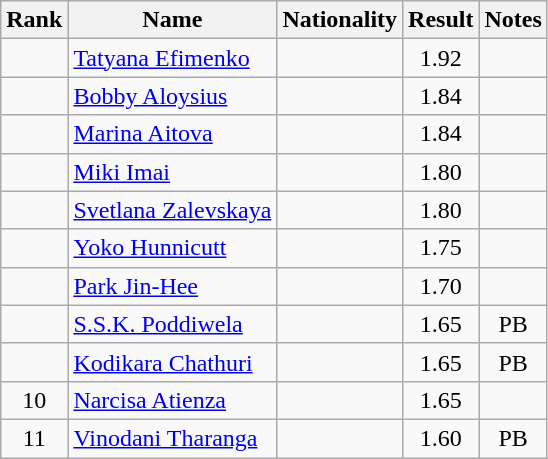<table class="wikitable sortable" style="text-align:center">
<tr>
<th>Rank</th>
<th>Name</th>
<th>Nationality</th>
<th>Result</th>
<th>Notes</th>
</tr>
<tr>
<td></td>
<td align=left><a href='#'>Tatyana Efimenko</a></td>
<td align=left></td>
<td>1.92</td>
<td></td>
</tr>
<tr>
<td></td>
<td align=left><a href='#'>Bobby Aloysius</a></td>
<td align=left></td>
<td>1.84</td>
<td></td>
</tr>
<tr>
<td></td>
<td align=left><a href='#'>Marina Aitova</a></td>
<td align=left></td>
<td>1.84</td>
<td></td>
</tr>
<tr>
<td></td>
<td align=left><a href='#'>Miki Imai</a></td>
<td align=left></td>
<td>1.80</td>
<td></td>
</tr>
<tr>
<td></td>
<td align=left><a href='#'>Svetlana Zalevskaya</a></td>
<td align=left></td>
<td>1.80</td>
<td></td>
</tr>
<tr>
<td></td>
<td align=left><a href='#'>Yoko Hunnicutt</a></td>
<td align=left></td>
<td>1.75</td>
<td></td>
</tr>
<tr>
<td></td>
<td align=left><a href='#'>Park Jin-Hee</a></td>
<td align=left></td>
<td>1.70</td>
<td></td>
</tr>
<tr>
<td></td>
<td align=left><a href='#'>S.S.K. Poddiwela</a></td>
<td align=left></td>
<td>1.65</td>
<td>PB</td>
</tr>
<tr>
<td></td>
<td align=left><a href='#'>Kodikara Chathuri</a></td>
<td align=left></td>
<td>1.65</td>
<td>PB</td>
</tr>
<tr>
<td>10</td>
<td align=left><a href='#'>Narcisa Atienza</a></td>
<td align=left></td>
<td>1.65</td>
<td></td>
</tr>
<tr>
<td>11</td>
<td align=left><a href='#'>Vinodani Tharanga</a></td>
<td align=left></td>
<td>1.60</td>
<td>PB</td>
</tr>
</table>
